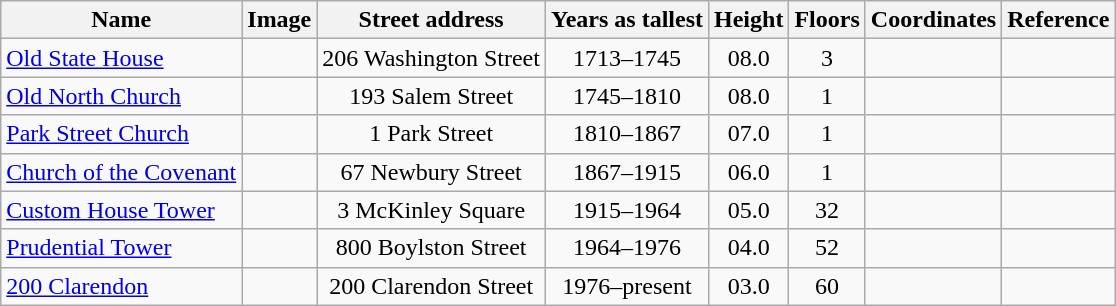<table class="wikitable sortable">
<tr>
<th scope=col>Name</th>
<th scope=col class="unsortable">Image</th>
<th scope=col>Street address</th>
<th scope=col>Years as tallest</th>
<th scope=col>Height<br></th>
<th scope=col>Floors</th>
<th scope=col>Coordinates</th>
<th scope=col class="unsortable">Reference</th>
</tr>
<tr>
<td><a href='#'>Old State House</a></td>
<td></td>
<td style="text-align:center;">206 Washington Street</td>
<td style="text-align:center;">1713–1745</td>
<td style="text-align:center;"><span>08.0</span></td>
<td style="text-align:center;">3</td>
<td style="text-align:center;"></td>
<td style="text-align:center;"></td>
</tr>
<tr>
<td><a href='#'>Old North Church</a></td>
<td></td>
<td style="text-align:center;">193 Salem Street</td>
<td style="text-align:center;">1745–1810</td>
<td style="text-align:center;"><span>08.0</span></td>
<td style="text-align:center;">1</td>
<td style="text-align:center;"></td>
<td style="text-align:center;"></td>
</tr>
<tr>
<td><a href='#'>Park Street Church</a></td>
<td></td>
<td style="text-align:center;">1 Park Street</td>
<td style="text-align:center;">1810–1867</td>
<td style="text-align:center;"><span>07.0</span></td>
<td style="text-align:center;">1</td>
<td style="text-align:center;"></td>
<td style="text-align:center;"></td>
</tr>
<tr>
<td><a href='#'>Church of the Covenant</a></td>
<td></td>
<td style="text-align:center;">67 Newbury Street</td>
<td style="text-align:center;">1867–1915</td>
<td style="text-align:center;"><span>06.0</span></td>
<td style="text-align:center;">1</td>
<td style="text-align:center;"></td>
<td style="text-align:center;"></td>
</tr>
<tr>
<td><a href='#'>Custom House Tower</a></td>
<td></td>
<td style="text-align:center;">3 McKinley Square</td>
<td style="text-align:center;">1915–1964</td>
<td style="text-align:center;"><span>05.0</span></td>
<td style="text-align:center;">32</td>
<td style="text-align:center;"></td>
<td style="text-align:center;"></td>
</tr>
<tr>
<td><a href='#'>Prudential Tower</a></td>
<td></td>
<td style="text-align:center;">800 Boylston Street</td>
<td style="text-align:center;">1964–1976</td>
<td style="text-align:center;"><span>04.0</span></td>
<td style="text-align:center;">52</td>
<td style="text-align:center;"></td>
<td style="text-align:center;"></td>
</tr>
<tr>
<td><a href='#'>200 Clarendon</a></td>
<td></td>
<td style="text-align:center;">200 Clarendon Street</td>
<td style="text-align:center;">1976–present</td>
<td style="text-align:center;"><span>03.0</span></td>
<td style="text-align:center;">60</td>
<td style="text-align:center;"></td>
<td style="text-align:center;"></td>
</tr>
</table>
